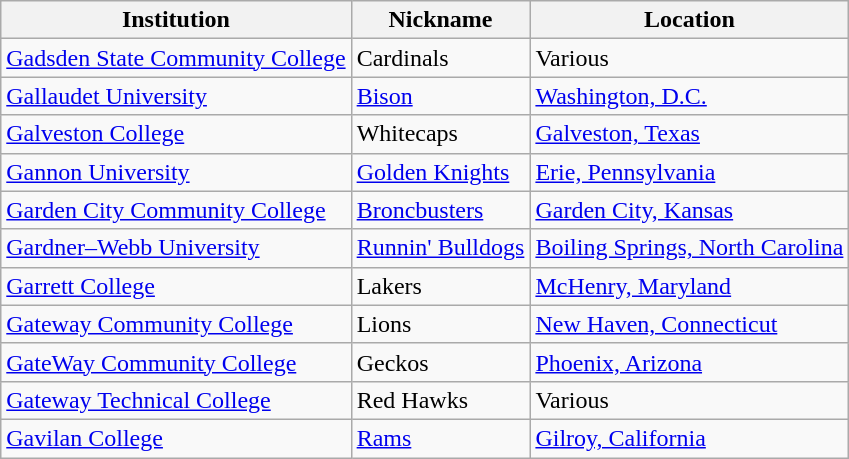<table class="wikitable">
<tr>
<th>Institution</th>
<th>Nickname</th>
<th>Location</th>
</tr>
<tr>
<td><a href='#'>Gadsden State Community College</a></td>
<td>Cardinals</td>
<td>Various</td>
</tr>
<tr>
<td><a href='#'>Gallaudet University</a></td>
<td><a href='#'>Bison</a></td>
<td><a href='#'>Washington, D.C.</a></td>
</tr>
<tr>
<td><a href='#'>Galveston College</a></td>
<td>Whitecaps</td>
<td><a href='#'>Galveston, Texas</a></td>
</tr>
<tr>
<td><a href='#'>Gannon University</a></td>
<td><a href='#'>Golden Knights</a></td>
<td><a href='#'>Erie, Pennsylvania</a></td>
</tr>
<tr>
<td><a href='#'>Garden City Community College</a></td>
<td><a href='#'>Broncbusters</a></td>
<td><a href='#'>Garden City, Kansas</a></td>
</tr>
<tr>
<td><a href='#'>Gardner–Webb University</a></td>
<td><a href='#'>Runnin' Bulldogs</a></td>
<td><a href='#'>Boiling Springs, North Carolina</a></td>
</tr>
<tr>
<td><a href='#'>Garrett College</a></td>
<td>Lakers</td>
<td><a href='#'>McHenry, Maryland</a></td>
</tr>
<tr>
<td><a href='#'>Gateway Community College</a></td>
<td>Lions</td>
<td><a href='#'>New Haven, Connecticut</a></td>
</tr>
<tr>
<td><a href='#'>GateWay Community College</a></td>
<td>Geckos</td>
<td><a href='#'>Phoenix, Arizona</a></td>
</tr>
<tr>
<td><a href='#'>Gateway Technical College</a></td>
<td>Red Hawks</td>
<td>Various</td>
</tr>
<tr>
<td><a href='#'>Gavilan College</a></td>
<td><a href='#'>Rams</a></td>
<td><a href='#'>Gilroy, California</a></td>
</tr>
</table>
